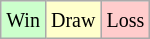<table class="wikitable">
<tr>
<td style="background-color: #CCFFCC;"><small>Win</small></td>
<td style="background-color: #FFFFCC;"><small>Draw</small></td>
<td style="background-color: #FFCCCC;"><small>Loss</small></td>
</tr>
</table>
